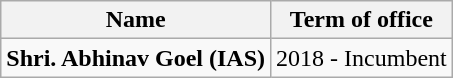<table class="wikitable">
<tr>
<th>Name</th>
<th>Term of office</th>
</tr>
<tr>
<td><strong>Shri. Abhinav Goel (IAS)</strong></td>
<td>2018 - Incumbent</td>
</tr>
</table>
